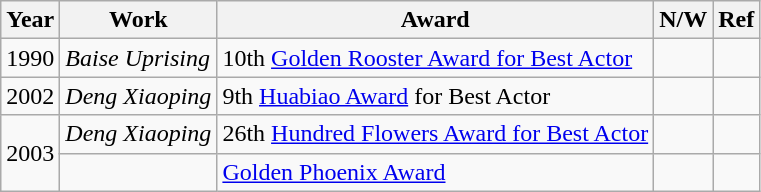<table class="wikitable">
<tr>
<th>Year</th>
<th>Work</th>
<th>Award</th>
<th>N/W</th>
<th>Ref</th>
</tr>
<tr>
<td>1990</td>
<td><em>Baise Uprising</em></td>
<td>10th <a href='#'>Golden Rooster Award for Best Actor</a></td>
<td></td>
<td></td>
</tr>
<tr>
<td>2002</td>
<td><em>Deng Xiaoping</em></td>
<td>9th <a href='#'>Huabiao Award</a> for Best Actor</td>
<td></td>
<td></td>
</tr>
<tr>
<td rowspan="2">2003</td>
<td><em>Deng Xiaoping</em></td>
<td>26th <a href='#'>Hundred Flowers Award for Best Actor</a></td>
<td></td>
<td></td>
</tr>
<tr>
<td></td>
<td><a href='#'>Golden Phoenix Award</a></td>
<td></td>
<td></td>
</tr>
</table>
